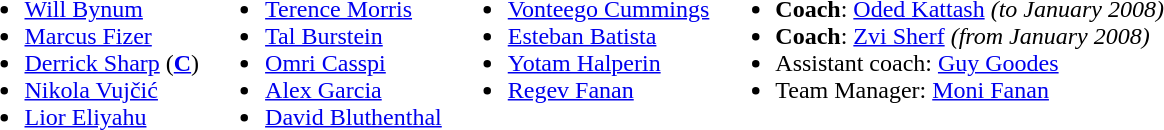<table>
<tr valign="top">
<td><br><ul><li> <a href='#'>Will Bynum</a></li><li> <a href='#'>Marcus Fizer</a></li><li>  <a href='#'>Derrick Sharp</a> (<strong><a href='#'>C</a></strong>)</li><li> <a href='#'>Nikola Vujčić</a></li><li> <a href='#'>Lior Eliyahu</a></li></ul></td>
<td><br><ul><li> <a href='#'>Terence Morris</a></li><li> <a href='#'>Tal Burstein</a></li><li> <a href='#'>Omri Casspi</a></li><li> <a href='#'>Alex Garcia</a></li><li>  <a href='#'>David Bluthenthal</a></li></ul></td>
<td><br><ul><li> <a href='#'>Vonteego Cummings</a></li><li> <a href='#'>Esteban Batista</a></li><li> <a href='#'>Yotam Halperin</a></li><li> <a href='#'>Regev Fanan</a></li></ul></td>
<td><br><ul><li><strong>Coach</strong>:  <a href='#'>Oded Kattash</a> <em>(to January 2008)</em></li><li><strong>Coach</strong>:  <a href='#'>Zvi Sherf</a> <em>(from January 2008)</em></li><li>Assistant coach:  <a href='#'>Guy Goodes</a></li><li>Team Manager:  <a href='#'>Moni Fanan</a></li></ul></td>
</tr>
</table>
